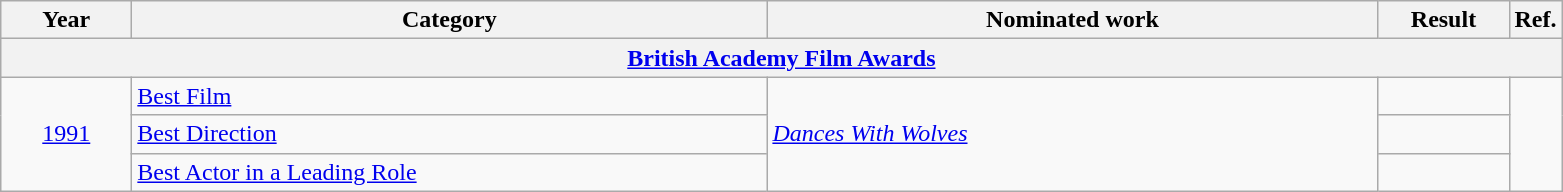<table class=wikitable>
<tr>
<th scope="col" style="width:5em;">Year</th>
<th scope="col" style="width:26em;">Category</th>
<th scope="col" style="width:25em;">Nominated work</th>
<th scope="col" style="width:5em;">Result</th>
<th>Ref.</th>
</tr>
<tr>
<th colspan=5><a href='#'>British Academy Film Awards</a></th>
</tr>
<tr>
<td style="text-align:center;", rowspan="3"><a href='#'>1991</a></td>
<td><a href='#'>Best Film</a></td>
<td rowspan="3"><em><a href='#'>Dances With Wolves</a></em></td>
<td></td>
<td rowspan="3"></td>
</tr>
<tr>
<td><a href='#'>Best Direction</a></td>
<td></td>
</tr>
<tr>
<td><a href='#'>Best Actor in a Leading Role</a></td>
<td></td>
</tr>
</table>
